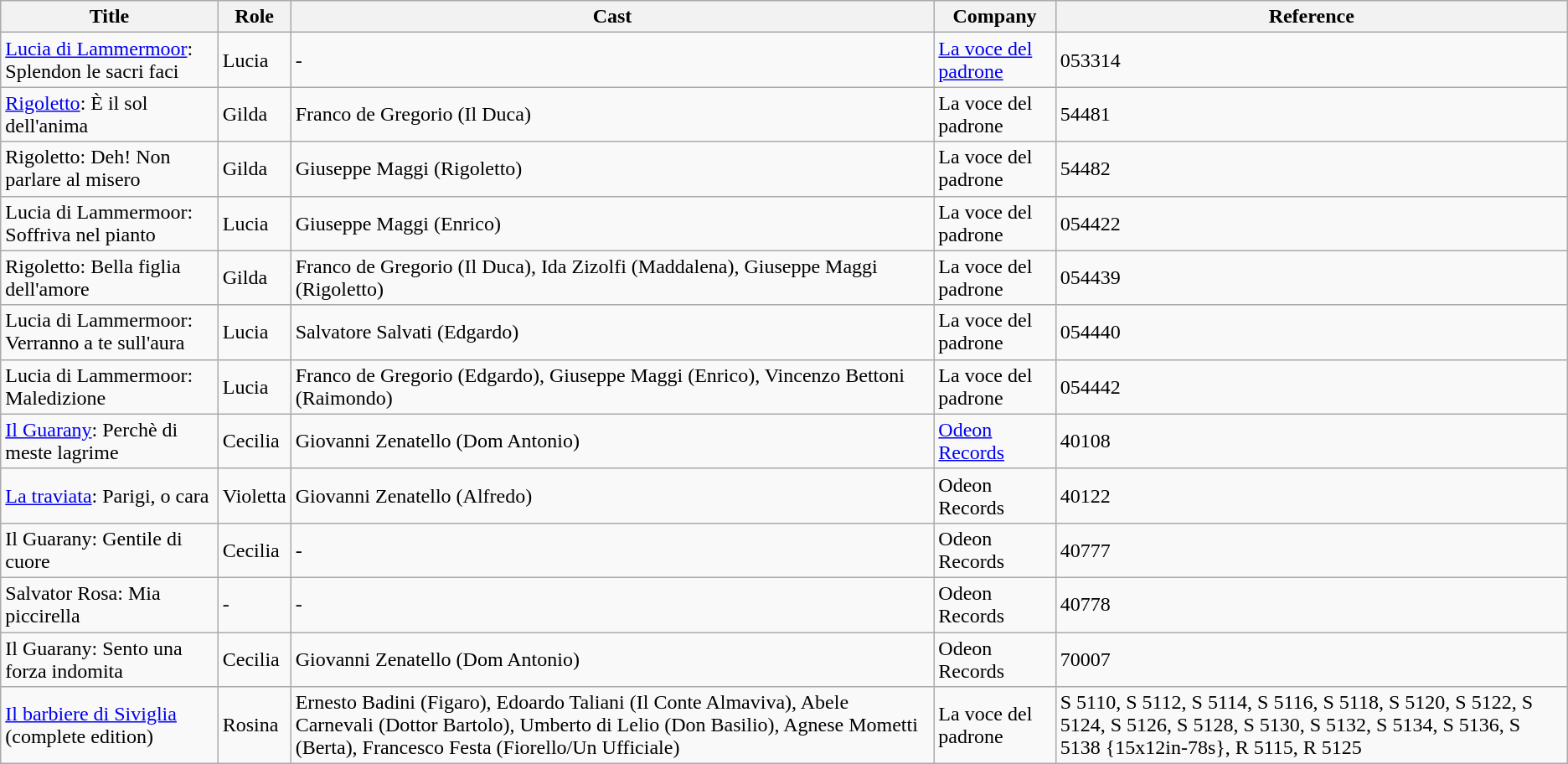<table class="wikitable">
<tr>
<th>Title</th>
<th>Role</th>
<th>Cast</th>
<th>Company</th>
<th>Reference</th>
</tr>
<tr>
<td><a href='#'>Lucia di Lammermoor</a>: Splendon le sacri faci</td>
<td>Lucia</td>
<td>-</td>
<td><a href='#'>La voce del padrone</a></td>
<td>053314</td>
</tr>
<tr>
<td><a href='#'>Rigoletto</a>: È il sol dell'anima</td>
<td>Gilda</td>
<td>Franco de Gregorio (Il Duca)</td>
<td>La voce del padrone</td>
<td>54481</td>
</tr>
<tr>
<td>Rigoletto: Deh! Non parlare al misero</td>
<td>Gilda</td>
<td>Giuseppe Maggi (Rigoletto)</td>
<td>La voce del padrone</td>
<td>54482</td>
</tr>
<tr>
<td>Lucia di Lammermoor: Soffriva nel pianto</td>
<td>Lucia</td>
<td>Giuseppe Maggi (Enrico)</td>
<td>La voce del padrone</td>
<td>054422</td>
</tr>
<tr>
<td>Rigoletto: Bella figlia dell'amore</td>
<td>Gilda</td>
<td>Franco de Gregorio (Il Duca), Ida Zizolfi (Maddalena), Giuseppe Maggi (Rigoletto)</td>
<td>La voce del padrone</td>
<td>054439</td>
</tr>
<tr>
<td>Lucia di Lammermoor: Verranno a te sull'aura</td>
<td>Lucia</td>
<td>Salvatore Salvati (Edgardo)</td>
<td>La voce del padrone</td>
<td>054440</td>
</tr>
<tr>
<td>Lucia di Lammermoor: Maledizione</td>
<td>Lucia</td>
<td>Franco de Gregorio (Edgardo), Giuseppe Maggi (Enrico), Vincenzo Bettoni (Raimondo)</td>
<td>La voce del padrone</td>
<td>054442</td>
</tr>
<tr>
<td><a href='#'>Il Guarany</a>: Perchè di meste lagrime</td>
<td>Cecilia</td>
<td>Giovanni Zenatello (Dom Antonio)</td>
<td><a href='#'>Odeon Records</a></td>
<td>40108</td>
</tr>
<tr>
<td><a href='#'>La traviata</a>: Parigi, o cara</td>
<td>Violetta</td>
<td>Giovanni Zenatello (Alfredo)</td>
<td>Odeon Records</td>
<td>40122</td>
</tr>
<tr>
<td>Il Guarany: Gentile di cuore</td>
<td>Cecilia</td>
<td>-</td>
<td>Odeon Records</td>
<td>40777</td>
</tr>
<tr>
<td>Salvator Rosa: Mia piccirella</td>
<td>-</td>
<td>-</td>
<td>Odeon Records</td>
<td>40778</td>
</tr>
<tr>
<td>Il Guarany: Sento una forza indomita</td>
<td>Cecilia</td>
<td>Giovanni Zenatello (Dom Antonio)</td>
<td>Odeon Records</td>
<td>70007</td>
</tr>
<tr>
<td><a href='#'>Il barbiere di Siviglia</a> (complete edition)</td>
<td>Rosina</td>
<td>Ernesto Badini (Figaro), Edoardo Taliani (Il Conte Almaviva), Abele Carnevali (Dottor Bartolo), Umberto di Lelio (Don Basilio), Agnese Mometti (Berta), Francesco Festa (Fiorello/Un Ufficiale)</td>
<td>La voce del padrone</td>
<td>S 5110, S 5112, S 5114, S 5116, S 5118, S 5120, S 5122, S 5124, S 5126, S 5128, S 5130, S 5132, S 5134, S 5136, S 5138 {15x12in-78s}, R 5115, R 5125</td>
</tr>
</table>
